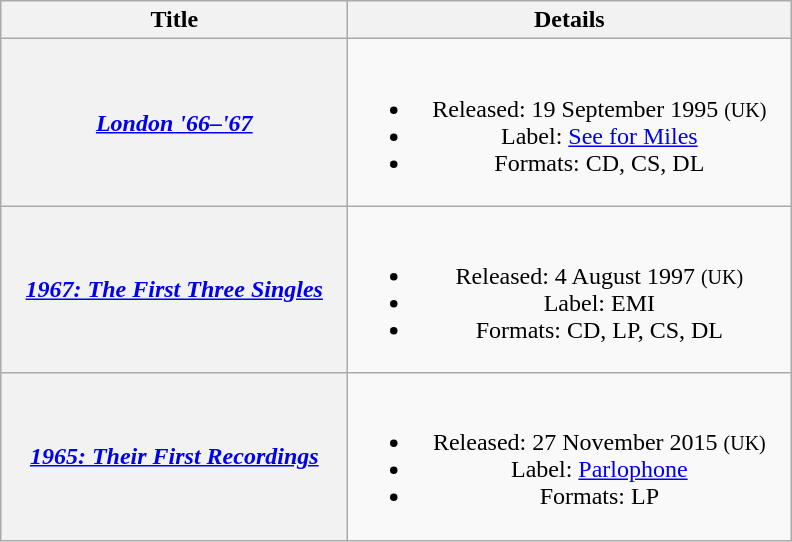<table class="wikitable plainrowheaders" style="text-align:center;">
<tr>
<th scope="col" style="width:14em;">Title</th>
<th scope="col" style="width:18em;">Details</th>
</tr>
<tr>
<th scope="row"><em><a href='#'>London '66–'67</a></em></th>
<td><br><ul><li>Released: 19 September 1995 <small>(UK)</small></li><li>Label: <a href='#'>See for Miles</a></li><li>Formats: CD, CS, DL</li></ul></td>
</tr>
<tr>
<th scope="row"><em><a href='#'>1967: The First Three Singles</a></em></th>
<td><br><ul><li>Released: 4 August 1997 <small>(UK)</small></li><li>Label: EMI</li><li>Formats: CD, LP, CS, DL</li></ul></td>
</tr>
<tr>
<th scope="row"><em><a href='#'>1965: Their First Recordings</a></em></th>
<td><br><ul><li>Released: 27 November 2015 <small>(UK)</small></li><li>Label: <a href='#'>Parlophone</a></li><li>Formats: LP</li></ul></td>
</tr>
</table>
